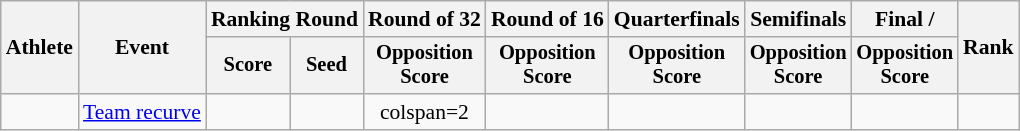<table class="wikitable" style="font-size:90%">
<tr>
<th rowspan="2">Athlete</th>
<th rowspan="2">Event</th>
<th colspan="2">Ranking Round</th>
<th>Round of 32</th>
<th>Round of 16</th>
<th>Quarterfinals</th>
<th>Semifinals</th>
<th>Final / </th>
<th rowspan="2">Rank</th>
</tr>
<tr style="font-size:95%">
<th>Score</th>
<th>Seed</th>
<th>Opposition<br>Score</th>
<th>Opposition<br>Score</th>
<th>Opposition<br>Score</th>
<th>Opposition<br>Score</th>
<th>Opposition<br>Score</th>
</tr>
<tr align=center>
<td align=left></td>
<td align=left><a href='#'>Team recurve</a></td>
<td></td>
<td></td>
<td>colspan=2 </td>
<td></td>
<td></td>
<td></td>
<td></td>
</tr>
</table>
